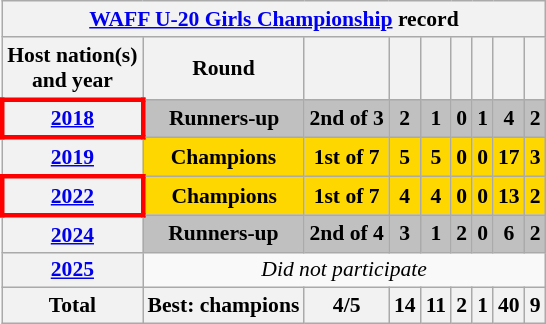<table class="wikitable" style="font-size:90%; text-align:center;">
<tr>
<th colspan="9"><a href='#'>WAFF U-20 Girls Championship</a> record</th>
</tr>
<tr>
<th scope="col">Host nation(s)<br>and year</th>
<th scope="col">Round</th>
<th scope="col"></th>
<th scope="col"></th>
<th scope="col"></th>
<th scope="col"></th>
<th scope="col"></th>
<th scope="col"></th>
<th scope="col"></th>
</tr>
<tr bgcolor="silver">
<th style="border: 3px solid red" scope="row"> <a href='#'>2018</a></th>
<td><strong>Runners-up</strong></td>
<td><strong>2nd of 3</strong></td>
<td><strong>2</strong></td>
<td><strong>1</strong></td>
<td><strong>0</strong></td>
<td><strong>1</strong></td>
<td><strong>4</strong></td>
<td><strong>2</strong></td>
</tr>
<tr bgcolor="gold">
<th scope="row"> <a href='#'>2019</a></th>
<td><strong>Champions</strong></td>
<td><strong>1st of 7</strong></td>
<td><strong>5</strong></td>
<td><strong>5</strong></td>
<td><strong>0</strong></td>
<td><strong>0</strong></td>
<td><strong>17</strong></td>
<td><strong>3</strong></td>
</tr>
<tr bgcolor="gold">
<th style="border: 3px solid red" scope="row"> <a href='#'>2022</a></th>
<td><strong>Champions</strong></td>
<td><strong>1st of 7</strong></td>
<td><strong>4</strong></td>
<td><strong>4</strong></td>
<td><strong>0</strong></td>
<td><strong>0</strong></td>
<td><strong>13</strong></td>
<td><strong>2</strong></td>
</tr>
<tr bgcolor="silver">
<th scope="row"> <a href='#'>2024</a></th>
<td><strong>Runners-up</strong></td>
<td><strong>2nd of 4</strong></td>
<td><strong>3</strong></td>
<td><strong>1</strong></td>
<td><strong>2</strong></td>
<td><strong>0</strong></td>
<td><strong>6</strong></td>
<td><strong>2</strong></td>
</tr>
<tr>
<th scope="row"> <a href='#'>2025</a></th>
<td colspan="8"><em>Did not participate</em></td>
</tr>
<tr>
<th>Total</th>
<th>Best: champions</th>
<th>4/5</th>
<th>14</th>
<th>11</th>
<th>2</th>
<th>1</th>
<th>40</th>
<th>9</th>
</tr>
</table>
